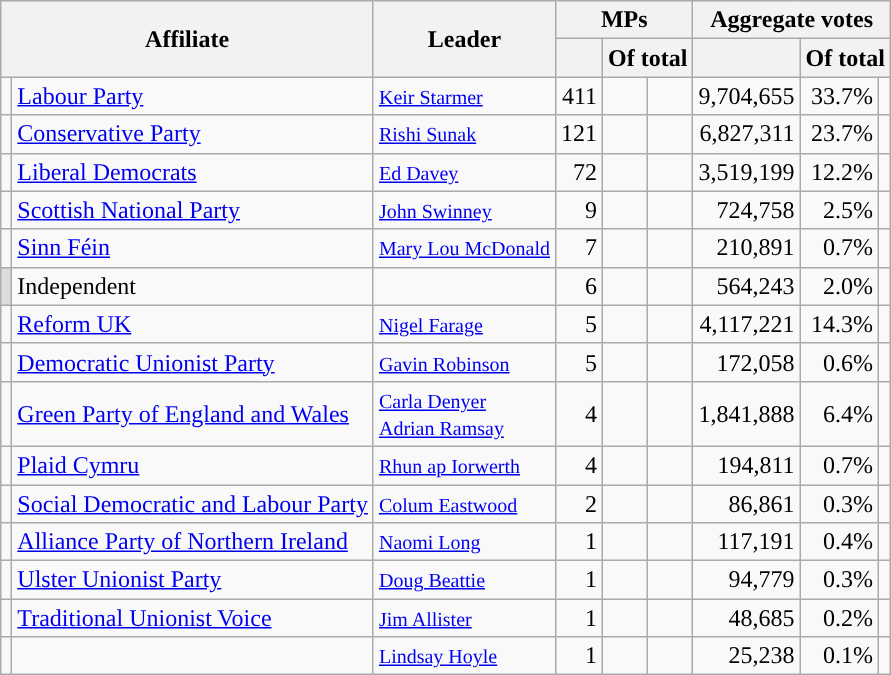<table class="wikitable sortable" style="text-align:center;">
<tr>
<th colspan="2" rowspan="2">Affiliate</th>
<th rowspan="2">Leader</th>
<th colspan="3">MPs</th>
<th colspan="3">Aggregate votes</th>
</tr>
<tr>
<th></th>
<th colspan=2>Of total</th>
<th></th>
<th colspan=2>Of total</th>
</tr>
<tr>
<td style="color:inherit;background:"></td>
<td style="text-align:left;"><a href='#'>Labour Party</a></td>
<td style="text-align:left;"><small><a href='#'>Keir Starmer</a></small></td>
<td style="text-align:right;">411</td>
<td style="text-align:right;"></td>
<td data-sort-value=""></td>
<td style="text-align:right;">9,704,655</td>
<td style="text-align:right;">33.7%</td>
<td></td>
</tr>
<tr>
<td style="color:inherit;background:"></td>
<td style="text-align:left;"><a href='#'>Conservative Party</a></td>
<td style="text-align:left;"><small><a href='#'>Rishi Sunak</a></small></td>
<td style="text-align:right;">121</td>
<td style="text-align:right;"></td>
<td data-sort-value=""></td>
<td style="text-align:right;">6,827,311</td>
<td style="text-align:right;">23.7%</td>
<td></td>
</tr>
<tr>
<td style="color:inherit;background:"></td>
<td style="text-align:left;"><a href='#'>Liberal Democrats</a></td>
<td style="text-align:left;"><small><a href='#'>Ed Davey</a></small></td>
<td style="text-align:right;">72</td>
<td style="text-align:right;"></td>
<td data-sort-value=""></td>
<td style="text-align:right;">3,519,199</td>
<td style="text-align:right;">12.2%</td>
<td></td>
</tr>
<tr>
<td style="color:inherit;background:"></td>
<td style="text-align:left;"><a href='#'>Scottish National Party</a></td>
<td style="text-align:left;"><small><a href='#'>John Swinney</a></small></td>
<td style="text-align:right;">9</td>
<td style="text-align:right;"></td>
<td data-sort-value=""></td>
<td style="text-align:right;">724,758</td>
<td style="text-align:right;">2.5%</td>
<td></td>
</tr>
<tr>
<td style="color:inherit;background:"></td>
<td style="text-align:left;"><a href='#'>Sinn Féin</a></td>
<td style="text-align:left;"><small><a href='#'>Mary Lou McDonald</a></small></td>
<td style="text-align:right;">7</td>
<td style="text-align:right;"></td>
<td data-sort-value=""></td>
<td style="text-align:right;">210,891</td>
<td style="text-align:right;">0.7%</td>
<td></td>
</tr>
<tr>
<td style="color:inherit;background:#dcdcdc;"></td>
<td style="text-align:left;">Independent</td>
<td></td>
<td style="text-align:right;">6</td>
<td style="text-align:right;"></td>
<td data-sort-value=""></td>
<td style="text-align:right;">564,243</td>
<td style="text-align:right;">2.0%</td>
<td></td>
</tr>
<tr>
<td style="color:inherit;background:"></td>
<td style="text-align:left;"><a href='#'>Reform UK</a></td>
<td style="text-align:left;"><small><a href='#'>Nigel Farage</a></small></td>
<td style="text-align:right;">5</td>
<td style="text-align:right;"></td>
<td data-sort-value=""></td>
<td style="text-align:right;">4,117,221</td>
<td style="text-align:right;">14.3%</td>
<td></td>
</tr>
<tr>
<td style="color:inherit;background:"></td>
<td style="text-align:left;"><a href='#'>Democratic Unionist Party</a></td>
<td style="text-align:left;"><small><a href='#'>Gavin Robinson</a></small></td>
<td style="text-align:right;">5</td>
<td style="text-align:right;"></td>
<td data-sort-value=""></td>
<td style="text-align:right;">172,058</td>
<td style="text-align:right;">0.6%</td>
<td></td>
</tr>
<tr>
<td style="color:inherit;background:"></td>
<td style="text-align:left;"><a href='#'>Green Party of England and Wales</a></td>
<td style="text-align:left;"><small><a href='#'>Carla Denyer</a><br><a href='#'>Adrian Ramsay</a></small></td>
<td style="text-align:right;">4</td>
<td style="text-align:right;"></td>
<td data-sort-value=""></td>
<td style="text-align:right;">1,841,888</td>
<td style="text-align:right;">6.4%</td>
<td></td>
</tr>
<tr>
<td style="color:inherit;background:"></td>
<td style="text-align:left;"><a href='#'>Plaid Cymru</a></td>
<td style="text-align:left;"><small><a href='#'>Rhun ap Iorwerth</a></small></td>
<td style="text-align:right;">4</td>
<td style="text-align:right;"></td>
<td data-sort-value=""></td>
<td style="text-align:right;">194,811</td>
<td style="text-align:right;">0.7%</td>
<td></td>
</tr>
<tr>
<td style="color:inherit;background:"></td>
<td style="text-align:left;"><a href='#'>Social Democratic and Labour Party</a></td>
<td style="text-align:left;"><small><a href='#'>Colum Eastwood</a></small></td>
<td style="text-align:right;">2</td>
<td style="text-align:right;"></td>
<td data-sort-value=""></td>
<td style="text-align:right;">86,861</td>
<td style="text-align:right;">0.3%</td>
<td></td>
</tr>
<tr>
<td style="color:inherit;background:"></td>
<td style="text-align:left;"><a href='#'>Alliance Party of Northern Ireland</a></td>
<td style="text-align:left;"><small><a href='#'>Naomi Long</a></small></td>
<td style="text-align:right;">1</td>
<td style="text-align:right;"></td>
<td data-sort-value=""></td>
<td style="text-align:right;">117,191</td>
<td style="text-align:right;">0.4%</td>
<td></td>
</tr>
<tr>
<td style="color:inherit;background:"></td>
<td style="text-align:left;"><a href='#'>Ulster Unionist Party</a></td>
<td style="text-align:left;"><small><a href='#'>Doug Beattie</a></small></td>
<td style="text-align:right;">1</td>
<td style="text-align:right;"></td>
<td data-sort-value=""></td>
<td style="text-align:right;">94,779</td>
<td style="text-align:right;">0.3%</td>
<td></td>
</tr>
<tr>
<td style="color:inherit;background:"></td>
<td style="text-align:left;"><a href='#'>Traditional Unionist Voice</a></td>
<td style="text-align:left;"><small><a href='#'>Jim Allister</a></small></td>
<td style="text-align:right;">1</td>
<td style="text-align:right;"></td>
<td data-sort-value=""></td>
<td style="text-align:right;">48,685</td>
<td style="text-align:right;">0.2%</td>
<td></td>
</tr>
<tr>
<td style="color:inherit;background:"></td>
<td></td>
<td style="text-align:left;"><small><a href='#'>Lindsay Hoyle</a></small></td>
<td style="text-align:right;">1</td>
<td style="text-align:right;"></td>
<td data-sort-value=""></td>
<td style="text-align:right;">25,238</td>
<td style="text-align:right;">0.1%</td>
<td></td>
</tr>
</table>
